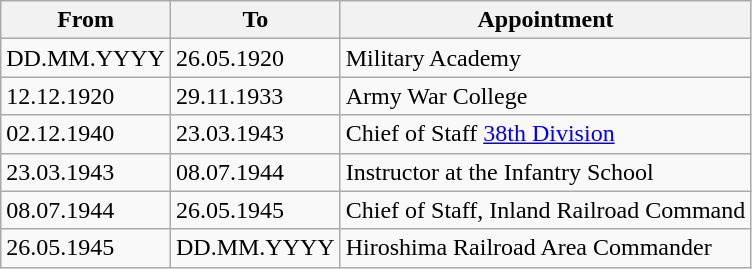<table class="wikitable">
<tr>
<th>From</th>
<th>To</th>
<th>Appointment</th>
</tr>
<tr>
<td>DD.MM.YYYY</td>
<td>26.05.1920</td>
<td>Military Academy</td>
</tr>
<tr>
<td>12.12.1920</td>
<td>29.11.1933</td>
<td>Army War College</td>
</tr>
<tr>
<td>02.12.1940</td>
<td>23.03.1943</td>
<td>Chief of Staff <a href='#'>38th Division</a></td>
</tr>
<tr>
<td>23.03.1943</td>
<td>08.07.1944</td>
<td>Instructor at the Infantry School</td>
</tr>
<tr>
<td>08.07.1944</td>
<td>26.05.1945</td>
<td>Chief of Staff, Inland Railroad Command</td>
</tr>
<tr>
<td>26.05.1945</td>
<td>DD.MM.YYYY</td>
<td>Hiroshima Railroad Area Commander</td>
</tr>
</table>
